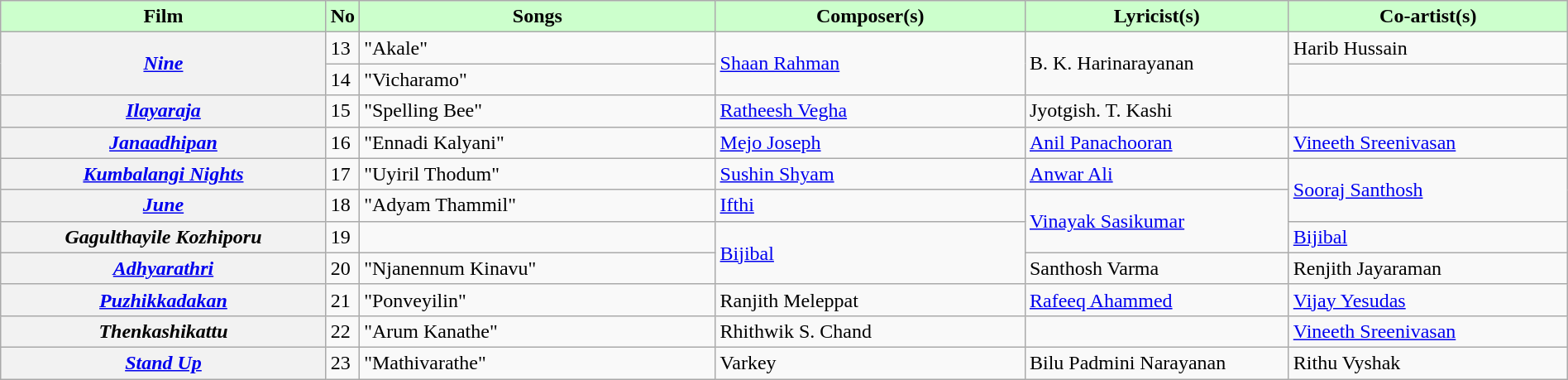<table class="wikitable plainrowheaders" width="100%" textcolor:#000;">
<tr style="background:#cfc; text-align:center;">
<td scope="col" width=21%><strong>Film</strong></td>
<td><strong>No</strong></td>
<td scope="col" width=23%><strong>Songs</strong></td>
<td scope="col" width=20%><strong>Composer(s)</strong></td>
<td scope="col" width=17%><strong>Lyricist(s)</strong></td>
<td scope="col" width=18%><strong>Co-artist(s)</strong></td>
</tr>
<tr>
<th scope="row" rowspan="2"><em><a href='#'>Nine</a></em></th>
<td>13</td>
<td>"Akale"</td>
<td rowspan="2"><a href='#'>Shaan Rahman</a></td>
<td rowspan="2">B. K. Harinarayanan</td>
<td>Harib Hussain</td>
</tr>
<tr>
<td>14</td>
<td>"Vicharamo"</td>
<td></td>
</tr>
<tr>
<th scope="row"><em><a href='#'>Ilayaraja</a></em></th>
<td>15</td>
<td>"Spelling Bee"</td>
<td><a href='#'>Ratheesh Vegha</a></td>
<td>Jyotgish. T. Kashi</td>
<td></td>
</tr>
<tr>
<th scope="row"><em><a href='#'>Janaadhipan</a></em></th>
<td>16</td>
<td>"Ennadi Kalyani"</td>
<td><a href='#'>Mejo Joseph</a></td>
<td><a href='#'>Anil Panachooran</a></td>
<td><a href='#'>Vineeth Sreenivasan</a></td>
</tr>
<tr>
<th scope="row"><em><a href='#'>Kumbalangi Nights</a></em></th>
<td>17</td>
<td>"Uyiril Thodum"</td>
<td><a href='#'>Sushin Shyam</a></td>
<td><a href='#'>Anwar Ali</a></td>
<td rowspan="2"><a href='#'>Sooraj Santhosh</a></td>
</tr>
<tr>
<th scope="row"><em><a href='#'>June</a></em></th>
<td>18</td>
<td>"Adyam Thammil"</td>
<td><a href='#'>Ifthi</a></td>
<td rowspan="2"><a href='#'>Vinayak Sasikumar</a></td>
</tr>
<tr>
<th scope="row"><em>Gagulthayile Kozhiporu</em></th>
<td>19</td>
<td></td>
<td rowspan="2"><a href='#'>Bijibal</a></td>
<td><a href='#'>Bijibal</a></td>
</tr>
<tr>
<th scope="row"><em><a href='#'>Adhyarathri</a></em></th>
<td>20</td>
<td>"Njanennum Kinavu"</td>
<td>Santhosh Varma</td>
<td>Renjith Jayaraman</td>
</tr>
<tr>
<th scope="row"><em><a href='#'>Puzhikkadakan</a></em></th>
<td>21</td>
<td>"Ponveyilin"</td>
<td>Ranjith Meleppat</td>
<td><a href='#'>Rafeeq Ahammed</a></td>
<td><a href='#'>Vijay Yesudas</a></td>
</tr>
<tr>
<th scope="row"><em>Thenkashikattu</em></th>
<td>22</td>
<td>"Arum Kanathe"</td>
<td>Rhithwik S. Chand</td>
<td></td>
<td><a href='#'>Vineeth Sreenivasan</a></td>
</tr>
<tr>
<th scope="row"><em><a href='#'>Stand Up</a></em></th>
<td>23</td>
<td>"Mathivarathe"</td>
<td>Varkey</td>
<td>Bilu Padmini Narayanan</td>
<td>Rithu Vyshak</td>
</tr>
</table>
